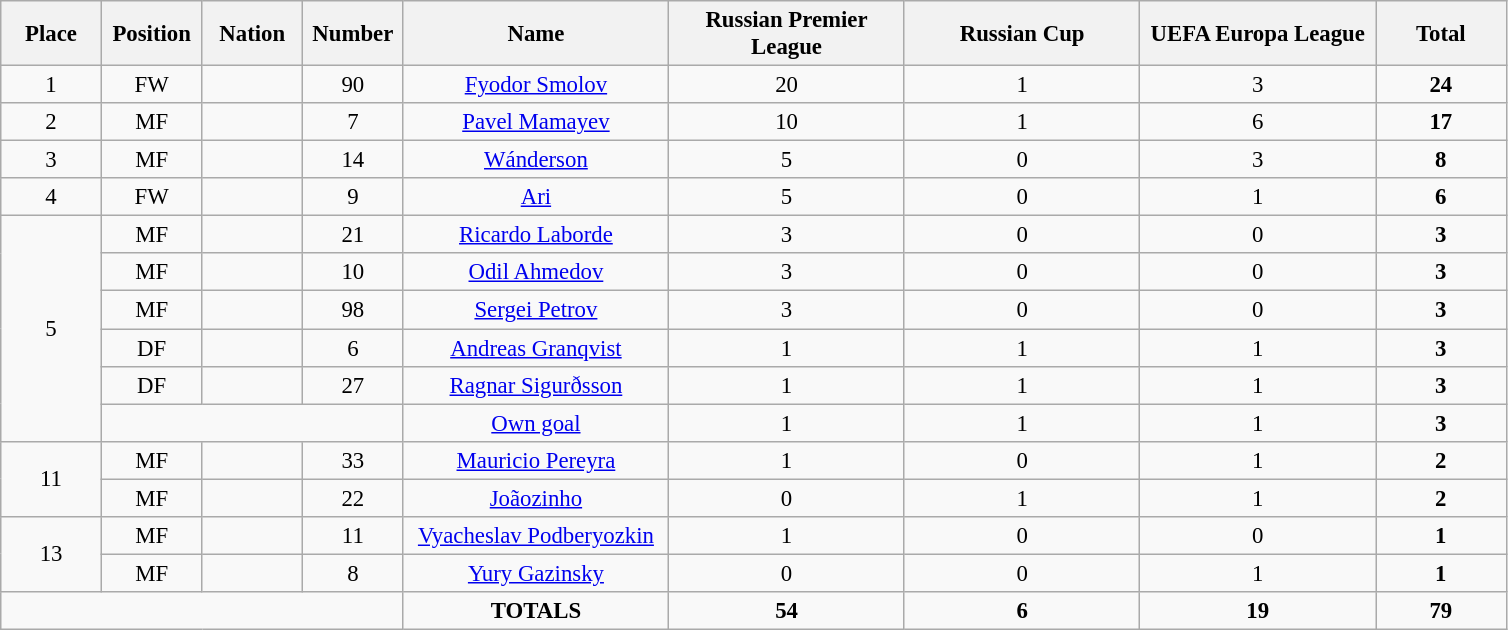<table class="wikitable" style="font-size: 95%; text-align: center;">
<tr>
<th width=60>Place</th>
<th width=60>Position</th>
<th width=60>Nation</th>
<th width=60>Number</th>
<th width=170>Name</th>
<th width=150>Russian Premier League</th>
<th width=150>Russian Cup</th>
<th width=150>UEFA Europa League</th>
<th width=80>Total</th>
</tr>
<tr>
<td>1</td>
<td>FW</td>
<td></td>
<td>90</td>
<td><a href='#'>Fyodor Smolov</a></td>
<td>20</td>
<td>1</td>
<td>3</td>
<td><strong>24</strong></td>
</tr>
<tr>
<td>2</td>
<td>MF</td>
<td></td>
<td>7</td>
<td><a href='#'>Pavel Mamayev</a></td>
<td>10</td>
<td>1</td>
<td>6</td>
<td><strong>17</strong></td>
</tr>
<tr>
<td>3</td>
<td>MF</td>
<td></td>
<td>14</td>
<td><a href='#'>Wánderson</a></td>
<td>5</td>
<td>0</td>
<td>3</td>
<td><strong>8</strong></td>
</tr>
<tr>
<td>4</td>
<td>FW</td>
<td></td>
<td>9</td>
<td><a href='#'>Ari</a></td>
<td>5</td>
<td>0</td>
<td>1</td>
<td><strong>6</strong></td>
</tr>
<tr>
<td rowspan="6">5</td>
<td>MF</td>
<td></td>
<td>21</td>
<td><a href='#'>Ricardo Laborde</a></td>
<td>3</td>
<td>0</td>
<td>0</td>
<td><strong>3</strong></td>
</tr>
<tr>
<td>MF</td>
<td></td>
<td>10</td>
<td><a href='#'>Odil Ahmedov</a></td>
<td>3</td>
<td>0</td>
<td>0</td>
<td><strong>3</strong></td>
</tr>
<tr>
<td>MF</td>
<td></td>
<td>98</td>
<td><a href='#'>Sergei Petrov</a></td>
<td>3</td>
<td>0</td>
<td>0</td>
<td><strong>3</strong></td>
</tr>
<tr>
<td>DF</td>
<td></td>
<td>6</td>
<td><a href='#'>Andreas Granqvist</a></td>
<td>1</td>
<td>1</td>
<td>1</td>
<td><strong>3</strong></td>
</tr>
<tr>
<td>DF</td>
<td></td>
<td>27</td>
<td><a href='#'>Ragnar Sigurðsson</a></td>
<td>1</td>
<td>1</td>
<td>1</td>
<td><strong>3</strong></td>
</tr>
<tr>
<td colspan="3"></td>
<td><a href='#'>Own goal</a></td>
<td>1</td>
<td>1</td>
<td>1</td>
<td><strong>3</strong></td>
</tr>
<tr>
<td rowspan="2">11</td>
<td>MF</td>
<td></td>
<td>33</td>
<td><a href='#'>Mauricio Pereyra</a></td>
<td>1</td>
<td>0</td>
<td>1</td>
<td><strong>2</strong></td>
</tr>
<tr>
<td>MF</td>
<td></td>
<td>22</td>
<td><a href='#'>Joãozinho</a></td>
<td>0</td>
<td>1</td>
<td>1</td>
<td><strong>2</strong></td>
</tr>
<tr>
<td rowspan="2">13</td>
<td>MF</td>
<td></td>
<td>11</td>
<td><a href='#'>Vyacheslav Podberyozkin</a></td>
<td>1</td>
<td>0</td>
<td>0</td>
<td><strong>1</strong></td>
</tr>
<tr>
<td>MF</td>
<td></td>
<td>8</td>
<td><a href='#'>Yury Gazinsky</a></td>
<td>0</td>
<td>0</td>
<td>1</td>
<td><strong>1</strong></td>
</tr>
<tr>
<td colspan="4"></td>
<td><strong>TOTALS</strong></td>
<td><strong>54</strong></td>
<td><strong>6</strong></td>
<td><strong>19</strong></td>
<td><strong>79</strong></td>
</tr>
</table>
